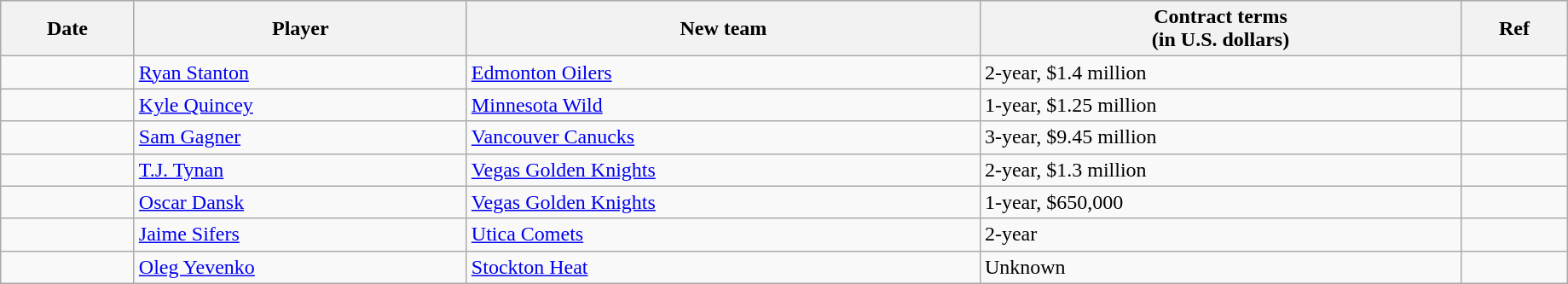<table class="wikitable" width=97%>
<tr style="background:#ddd; text-align:center;">
<th>Date</th>
<th>Player</th>
<th>New team</th>
<th>Contract terms<br>(in U.S. dollars)</th>
<th>Ref</th>
</tr>
<tr>
<td></td>
<td><a href='#'>Ryan Stanton</a></td>
<td><a href='#'>Edmonton Oilers</a></td>
<td>2-year, $1.4 million</td>
<td></td>
</tr>
<tr>
<td></td>
<td><a href='#'>Kyle Quincey</a></td>
<td><a href='#'>Minnesota Wild</a></td>
<td>1-year, $1.25 million</td>
<td></td>
</tr>
<tr>
<td></td>
<td><a href='#'>Sam Gagner</a></td>
<td><a href='#'>Vancouver Canucks</a></td>
<td>3-year, $9.45 million</td>
<td></td>
</tr>
<tr>
<td></td>
<td><a href='#'>T.J. Tynan</a></td>
<td><a href='#'>Vegas Golden Knights</a></td>
<td>2-year, $1.3 million</td>
<td></td>
</tr>
<tr>
<td></td>
<td><a href='#'>Oscar Dansk</a></td>
<td><a href='#'>Vegas Golden Knights</a></td>
<td>1-year, $650,000</td>
<td></td>
</tr>
<tr>
<td></td>
<td><a href='#'>Jaime Sifers</a></td>
<td><a href='#'>Utica Comets</a></td>
<td>2-year</td>
<td></td>
</tr>
<tr>
<td></td>
<td><a href='#'>Oleg Yevenko</a></td>
<td><a href='#'>Stockton Heat</a></td>
<td>Unknown</td>
<td></td>
</tr>
</table>
